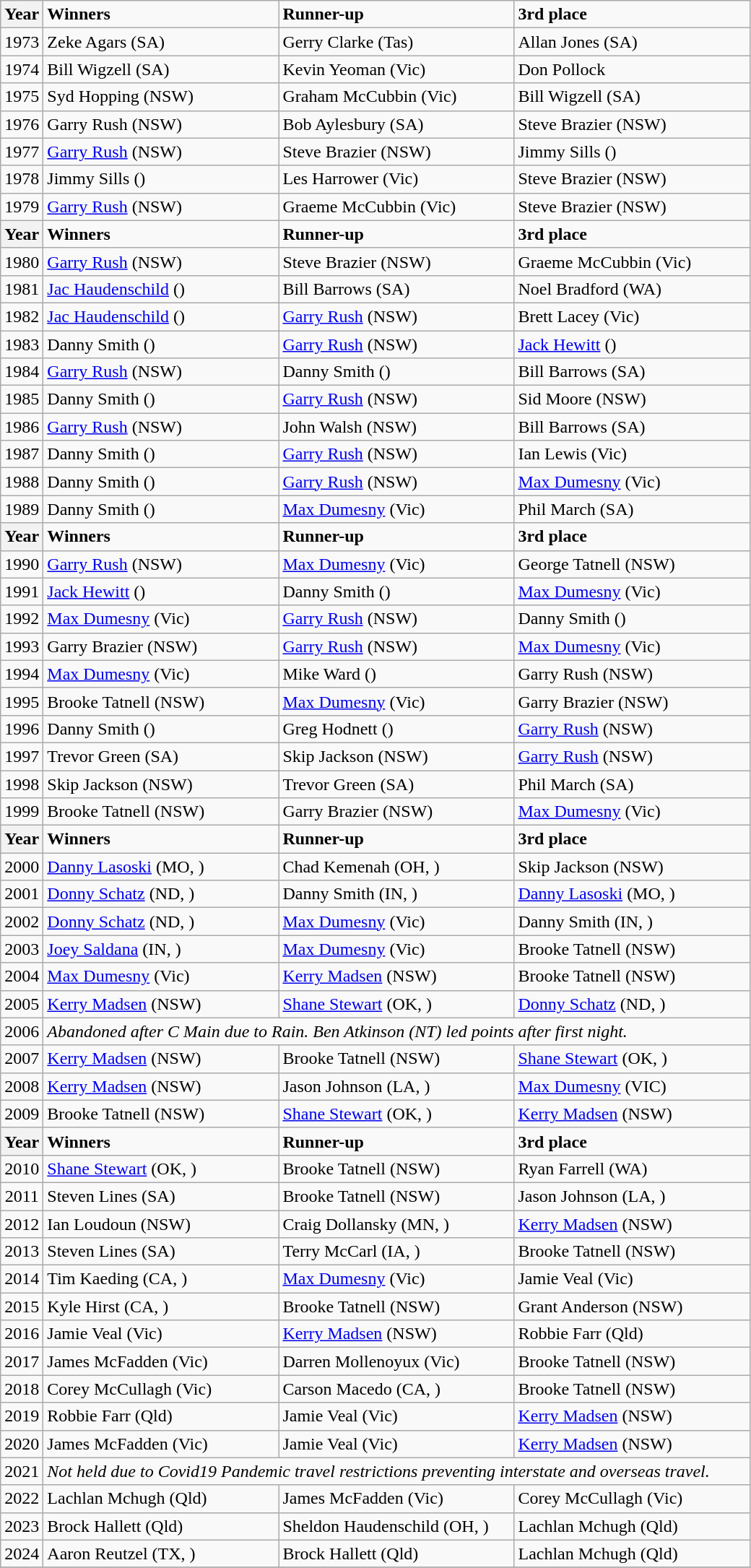<table class="wikitable">
<tr>
<th>Year</th>
<td width=210px ><strong>Winners</strong></td>
<td width=210px ><strong>Runner-up</strong></td>
<td width=210px ><strong>3rd place</strong></td>
</tr>
<tr>
<td align=center>1973</td>
<td>Zeke Agars (SA)</td>
<td>Gerry Clarke (Tas)</td>
<td>Allan Jones (SA)</td>
</tr>
<tr>
<td align=center>1974</td>
<td>Bill Wigzell (SA)</td>
<td>Kevin Yeoman (Vic)</td>
<td>Don Pollock</td>
</tr>
<tr>
<td align=center>1975</td>
<td>Syd Hopping (NSW)</td>
<td>Graham McCubbin (Vic)</td>
<td>Bill Wigzell (SA)</td>
</tr>
<tr>
<td align=center>1976</td>
<td>Garry Rush (NSW)</td>
<td>Bob Aylesbury (SA)</td>
<td>Steve Brazier (NSW)</td>
</tr>
<tr>
<td align=center>1977</td>
<td><a href='#'>Garry Rush</a> (NSW)</td>
<td>Steve Brazier (NSW)</td>
<td>Jimmy Sills ()</td>
</tr>
<tr>
<td align=center>1978</td>
<td>Jimmy Sills ()</td>
<td>Les Harrower (Vic)</td>
<td>Steve Brazier (NSW)</td>
</tr>
<tr>
<td align=center>1979</td>
<td><a href='#'>Garry Rush</a> (NSW)</td>
<td>Graeme McCubbin (Vic)</td>
<td>Steve Brazier (NSW)</td>
</tr>
<tr>
<th>Year</th>
<td width=210px ><strong>Winners</strong></td>
<td width=210px ><strong>Runner-up</strong></td>
<td width=210px ><strong>3rd place</strong></td>
</tr>
<tr>
<td align=center>1980</td>
<td><a href='#'>Garry Rush</a> (NSW)</td>
<td>Steve Brazier (NSW)</td>
<td>Graeme McCubbin (Vic)</td>
</tr>
<tr>
<td align=center>1981</td>
<td><a href='#'>Jac Haudenschild</a> ()</td>
<td>Bill Barrows (SA)</td>
<td>Noel Bradford (WA)</td>
</tr>
<tr>
<td align=center>1982</td>
<td><a href='#'>Jac Haudenschild</a> ()</td>
<td><a href='#'>Garry Rush</a> (NSW)</td>
<td>Brett Lacey (Vic)</td>
</tr>
<tr>
<td align=center>1983</td>
<td>Danny Smith ()</td>
<td><a href='#'>Garry Rush</a> (NSW)</td>
<td><a href='#'>Jack Hewitt</a> ()</td>
</tr>
<tr>
<td align=center>1984</td>
<td><a href='#'>Garry Rush</a> (NSW)</td>
<td>Danny Smith ()</td>
<td>Bill Barrows (SA)</td>
</tr>
<tr>
<td align=center>1985</td>
<td>Danny Smith ()</td>
<td><a href='#'>Garry Rush</a> (NSW)</td>
<td>Sid Moore (NSW)</td>
</tr>
<tr>
<td align=center>1986</td>
<td><a href='#'>Garry Rush</a> (NSW)</td>
<td>John Walsh (NSW)</td>
<td>Bill Barrows (SA)</td>
</tr>
<tr>
<td align=center>1987</td>
<td>Danny Smith ()</td>
<td><a href='#'>Garry Rush</a> (NSW)</td>
<td>Ian Lewis (Vic)</td>
</tr>
<tr>
<td align=center>1988</td>
<td>Danny Smith ()</td>
<td><a href='#'>Garry Rush</a> (NSW)</td>
<td><a href='#'>Max Dumesny</a> (Vic)</td>
</tr>
<tr>
<td align=center>1989</td>
<td>Danny Smith ()</td>
<td><a href='#'>Max Dumesny</a> (Vic)</td>
<td>Phil March (SA)</td>
</tr>
<tr>
<th>Year</th>
<td width=210px ><strong>Winners</strong></td>
<td width=210px ><strong>Runner-up</strong></td>
<td width=210px ><strong>3rd place</strong></td>
</tr>
<tr>
<td align=center>1990</td>
<td><a href='#'>Garry Rush</a> (NSW)</td>
<td><a href='#'>Max Dumesny</a> (Vic)</td>
<td>George Tatnell (NSW)</td>
</tr>
<tr>
<td align=center>1991</td>
<td><a href='#'>Jack Hewitt</a> ()</td>
<td>Danny Smith ()</td>
<td><a href='#'>Max Dumesny</a> (Vic)</td>
</tr>
<tr>
<td align=center>1992</td>
<td><a href='#'>Max Dumesny</a> (Vic)</td>
<td><a href='#'>Garry Rush</a> (NSW)</td>
<td>Danny Smith ()</td>
</tr>
<tr>
<td align=center>1993</td>
<td>Garry Brazier (NSW)</td>
<td><a href='#'>Garry Rush</a> (NSW)</td>
<td><a href='#'>Max Dumesny</a> (Vic)</td>
</tr>
<tr>
<td align=center>1994</td>
<td><a href='#'>Max Dumesny</a> (Vic)</td>
<td>Mike Ward ()</td>
<td>Garry Rush (NSW)</td>
</tr>
<tr>
<td align=center>1995</td>
<td>Brooke Tatnell (NSW)</td>
<td><a href='#'>Max Dumesny</a> (Vic)</td>
<td>Garry Brazier (NSW)</td>
</tr>
<tr>
<td align=center>1996</td>
<td>Danny Smith ()</td>
<td>Greg Hodnett ()</td>
<td><a href='#'>Garry Rush</a> (NSW)</td>
</tr>
<tr>
<td align=center>1997</td>
<td>Trevor Green (SA)</td>
<td>Skip Jackson (NSW)</td>
<td><a href='#'>Garry Rush</a> (NSW)</td>
</tr>
<tr>
<td align=center>1998</td>
<td>Skip Jackson (NSW)</td>
<td>Trevor Green (SA)</td>
<td>Phil March (SA)</td>
</tr>
<tr>
<td align=center>1999</td>
<td>Brooke Tatnell (NSW)</td>
<td>Garry Brazier (NSW)</td>
<td><a href='#'>Max Dumesny</a> (Vic)</td>
</tr>
<tr>
<th>Year</th>
<td width=210px ><strong>Winners</strong></td>
<td width=210px ><strong>Runner-up</strong></td>
<td width=210px ><strong>3rd place</strong></td>
</tr>
<tr>
<td align=center>2000</td>
<td><a href='#'>Danny Lasoski</a> (MO, )</td>
<td>Chad Kemenah (OH, )</td>
<td>Skip Jackson (NSW)</td>
</tr>
<tr>
<td align=center>2001</td>
<td><a href='#'>Donny Schatz</a> (ND, )</td>
<td>Danny Smith (IN, )</td>
<td><a href='#'>Danny Lasoski</a> (MO, )</td>
</tr>
<tr>
<td align=center>2002</td>
<td><a href='#'>Donny Schatz</a> (ND, )</td>
<td><a href='#'>Max Dumesny</a> (Vic)</td>
<td>Danny Smith (IN, )</td>
</tr>
<tr>
<td align=center>2003</td>
<td><a href='#'>Joey Saldana</a> (IN, )</td>
<td><a href='#'>Max Dumesny</a> (Vic)</td>
<td>Brooke Tatnell (NSW)</td>
</tr>
<tr>
<td align=center>2004</td>
<td><a href='#'>Max Dumesny</a> (Vic)</td>
<td><a href='#'>Kerry Madsen</a> (NSW)</td>
<td>Brooke Tatnell (NSW)</td>
</tr>
<tr>
<td align=center>2005</td>
<td><a href='#'>Kerry Madsen</a> (NSW)</td>
<td><a href='#'>Shane Stewart</a> (OK, )</td>
<td><a href='#'>Donny Schatz</a> (ND, )</td>
</tr>
<tr>
<td align=center>2006</td>
<td colspan=3><em>Abandoned after C Main due to Rain.  Ben Atkinson (NT) led points after first night.</em></td>
</tr>
<tr>
<td align=center>2007</td>
<td><a href='#'>Kerry Madsen</a> (NSW)</td>
<td>Brooke Tatnell (NSW)</td>
<td><a href='#'>Shane Stewart</a> (OK, )</td>
</tr>
<tr>
<td align=center>2008</td>
<td><a href='#'>Kerry Madsen</a> (NSW)</td>
<td>Jason Johnson (LA, )</td>
<td><a href='#'>Max Dumesny</a> (VIC)</td>
</tr>
<tr>
<td align=center>2009</td>
<td>Brooke Tatnell (NSW)</td>
<td><a href='#'>Shane Stewart</a> (OK, )</td>
<td><a href='#'>Kerry Madsen</a> (NSW)</td>
</tr>
<tr>
<th>Year</th>
<td width=210px ><strong>Winners</strong></td>
<td width=210px ><strong>Runner-up</strong></td>
<td width=210px ><strong>3rd place</strong></td>
</tr>
<tr>
<td align=center>2010</td>
<td><a href='#'>Shane Stewart</a> (OK, )</td>
<td>Brooke Tatnell (NSW)</td>
<td>Ryan Farrell (WA)</td>
</tr>
<tr>
<td align=center>2011</td>
<td>Steven Lines (SA)</td>
<td>Brooke Tatnell (NSW)</td>
<td>Jason Johnson (LA, )</td>
</tr>
<tr>
<td align=center>2012</td>
<td>Ian Loudoun (NSW)</td>
<td>Craig Dollansky (MN, )</td>
<td><a href='#'>Kerry Madsen</a> (NSW)</td>
</tr>
<tr>
<td align=center>2013</td>
<td>Steven Lines (SA)</td>
<td>Terry McCarl (IA, )</td>
<td>Brooke Tatnell (NSW)</td>
</tr>
<tr>
<td align=center>2014</td>
<td>Tim Kaeding (CA, )</td>
<td><a href='#'>Max Dumesny</a> (Vic)</td>
<td>Jamie Veal (Vic)</td>
</tr>
<tr>
<td align=center>2015</td>
<td>Kyle Hirst (CA, )</td>
<td>Brooke Tatnell (NSW)</td>
<td>Grant Anderson (NSW)</td>
</tr>
<tr>
<td align=center>2016</td>
<td>Jamie Veal (Vic)</td>
<td><a href='#'>Kerry Madsen</a> (NSW)</td>
<td>Robbie Farr (Qld)</td>
</tr>
<tr>
<td align=center>2017</td>
<td>James McFadden (Vic)</td>
<td>Darren Mollenoyux (Vic)</td>
<td>Brooke Tatnell (NSW)</td>
</tr>
<tr>
<td align=center>2018</td>
<td>Corey McCullagh (Vic)</td>
<td>Carson Macedo (CA, )</td>
<td>Brooke Tatnell (NSW)</td>
</tr>
<tr>
<td align=center>2019</td>
<td>Robbie Farr (Qld)</td>
<td>Jamie Veal (Vic)</td>
<td><a href='#'>Kerry Madsen</a> (NSW)</td>
</tr>
<tr>
<td align=center>2020</td>
<td>James McFadden (Vic)</td>
<td>Jamie Veal (Vic)</td>
<td><a href='#'>Kerry Madsen</a> (NSW)</td>
</tr>
<tr>
<td align=center>2021</td>
<td colspan=3><em>Not held due to Covid19 Pandemic travel restrictions preventing interstate and overseas travel.</em></td>
</tr>
<tr>
<td align=center>2022</td>
<td>Lachlan Mchugh (Qld)</td>
<td>James McFadden (Vic)</td>
<td>Corey McCullagh (Vic)</td>
</tr>
<tr>
<td align=center>2023</td>
<td>Brock Hallett (Qld)</td>
<td>Sheldon Haudenschild (OH, )</td>
<td>Lachlan Mchugh (Qld)</td>
</tr>
<tr>
<td align=center>2024</td>
<td>Aaron Reutzel (TX, )</td>
<td>Brock Hallett (Qld)</td>
<td>Lachlan Mchugh (Qld)</td>
</tr>
<tr 2025>
</tr>
</table>
